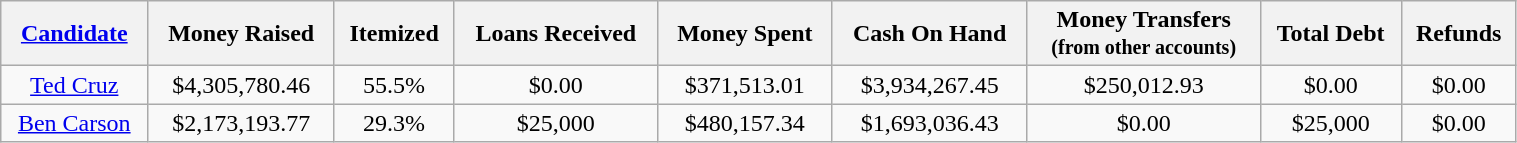<table class="sortable wikitable"  style="text-align:center; width:80%;">
<tr>
<th><a href='#'>Candidate</a></th>
<th>Money Raised</th>
<th>Itemized</th>
<th>Loans Received</th>
<th>Money Spent</th>
<th>Cash On Hand</th>
<th>Money Transfers<br><small>(from other accounts)</small></th>
<th>Total Debt</th>
<th>Refunds</th>
</tr>
<tr>
<td><a href='#'>Ted Cruz</a></td>
<td>$4,305,780.46 </td>
<td>55.5% </td>
<td>$0.00 </td>
<td>$371,513.01 </td>
<td>$3,934,267.45 </td>
<td>$250,012.93 </td>
<td>$0.00 </td>
<td>$0.00 </td>
</tr>
<tr>
<td><a href='#'>Ben Carson</a></td>
<td>$2,173,193.77 </td>
<td>29.3% </td>
<td>$25,000 </td>
<td>$480,157.34 </td>
<td>$1,693,036.43 </td>
<td>$0.00 </td>
<td>$25,000 </td>
<td>$0.00 </td>
</tr>
</table>
